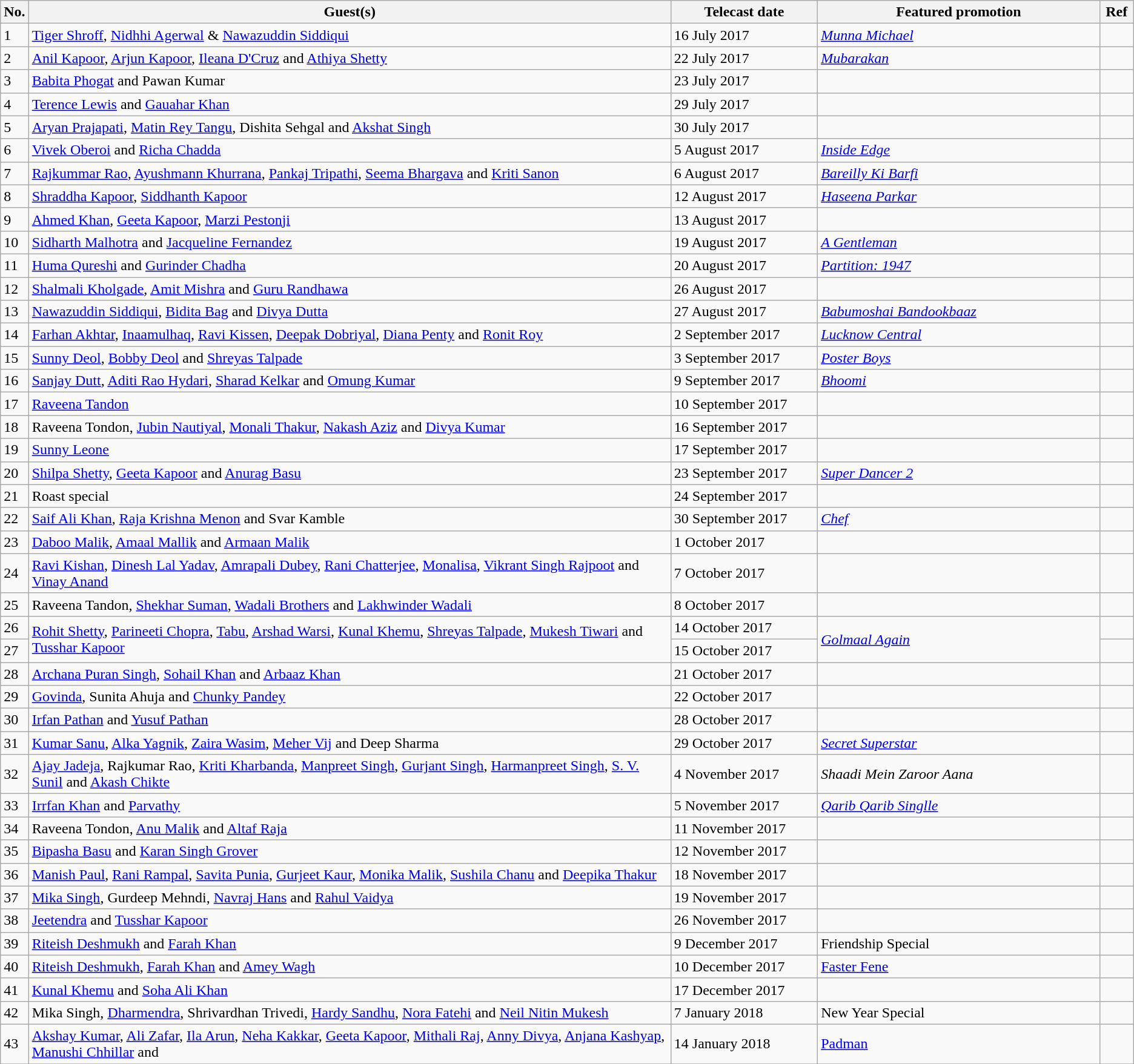<table class="wikitable">
<tr>
<th style="width:2%">No.</th>
<th style="width:57%">Guest(s)</th>
<th style="width:13%">Telecast date</th>
<th style="width:25%">Featured promotion</th>
<th style="width:3%">Ref</th>
</tr>
<tr>
<td>1</td>
<td><a href='#'>Tiger Shroff</a>, <a href='#'>Nidhhi Agerwal</a> & <a href='#'>Nawazuddin Siddiqui</a></td>
<td>16 July 2017</td>
<td><em><a href='#'>Munna Michael</a></em></td>
<td></td>
</tr>
<tr>
<td>2</td>
<td><a href='#'>Anil Kapoor</a>, <a href='#'>Arjun Kapoor</a>, <a href='#'>Ileana D'Cruz</a> and <a href='#'>Athiya Shetty</a></td>
<td>22 July 2017</td>
<td><em><a href='#'>Mubarakan</a></em></td>
<td></td>
</tr>
<tr>
<td>3</td>
<td><a href='#'>Babita Phogat</a> and Pawan Kumar</td>
<td>23 July 2017</td>
<td></td>
<td></td>
</tr>
<tr>
<td>4</td>
<td><a href='#'>Terence Lewis</a> and <a href='#'>Gauahar Khan</a></td>
<td>29 July 2017</td>
<td></td>
<td></td>
</tr>
<tr>
<td>5</td>
<td><a href='#'>Aryan Prajapati</a>, <a href='#'>Matin Rey Tangu</a>, Dishita Sehgal and <a href='#'>Akshat Singh</a></td>
<td>30 July 2017</td>
<td></td>
<td></td>
</tr>
<tr>
<td>6</td>
<td><a href='#'>Vivek Oberoi</a> and <a href='#'>Richa Chadda</a></td>
<td>5 August 2017</td>
<td><em><a href='#'>Inside Edge</a></em></td>
<td></td>
</tr>
<tr>
<td>7</td>
<td><a href='#'>Rajkummar Rao</a>, <a href='#'>Ayushmann Khurrana</a>, <a href='#'>Pankaj Tripathi</a>, <a href='#'>Seema Bhargava</a> and <a href='#'>Kriti Sanon</a></td>
<td>6 August 2017</td>
<td><em><a href='#'>Bareilly Ki Barfi</a></em></td>
<td></td>
</tr>
<tr>
<td>8</td>
<td><a href='#'>Shraddha Kapoor</a>, <a href='#'>Siddhanth Kapoor</a></td>
<td>12 August 2017</td>
<td><em><a href='#'>Haseena Parkar</a></em></td>
<td></td>
</tr>
<tr>
<td>9</td>
<td><a href='#'>Ahmed Khan</a>, <a href='#'>Geeta Kapoor</a>, <a href='#'>Marzi Pestonji</a></td>
<td>13 August 2017</td>
<td></td>
<td></td>
</tr>
<tr>
<td>10</td>
<td><a href='#'>Sidharth Malhotra</a> and <a href='#'>Jacqueline Fernandez</a></td>
<td>19 August 2017</td>
<td><em><a href='#'>A Gentleman</a></em></td>
<td></td>
</tr>
<tr>
<td>11</td>
<td><a href='#'>Huma Qureshi</a> and <a href='#'>Gurinder Chadha</a></td>
<td>20 August 2017</td>
<td><em><a href='#'>Partition: 1947</a></em></td>
<td></td>
</tr>
<tr>
<td>12</td>
<td><a href='#'>Shalmali Kholgade</a>, <a href='#'>Amit Mishra</a> and <a href='#'>Guru Randhawa</a></td>
<td>26 August 2017</td>
<td></td>
<td></td>
</tr>
<tr>
<td>13</td>
<td><a href='#'>Nawazuddin Siddiqui</a>, <a href='#'>Bidita Bag</a> and <a href='#'>Divya Dutta</a></td>
<td>27 August 2017</td>
<td><em><a href='#'>Babumoshai Bandookbaaz</a></em></td>
<td></td>
</tr>
<tr>
<td>14</td>
<td><a href='#'>Farhan Akhtar</a>, <a href='#'>Inaamulhaq</a>, <a href='#'>Ravi Kissen</a>, <a href='#'>Deepak Dobriyal</a>, <a href='#'>Diana Penty</a> and <a href='#'>Ronit Roy</a></td>
<td>2 September 2017</td>
<td><em><a href='#'>Lucknow Central</a></em></td>
<td></td>
</tr>
<tr>
<td>15</td>
<td><a href='#'>Sunny Deol</a>, <a href='#'>Bobby Deol</a> and <a href='#'>Shreyas Talpade</a></td>
<td>3 September 2017</td>
<td><em><a href='#'>Poster Boys</a></em></td>
<td></td>
</tr>
<tr>
<td>16</td>
<td><a href='#'>Sanjay Dutt</a>, <a href='#'>Aditi Rao Hydari</a>, <a href='#'>Sharad Kelkar</a> and <a href='#'>Omung Kumar</a></td>
<td>9 September 2017</td>
<td><em><a href='#'>Bhoomi</a></em></td>
<td></td>
</tr>
<tr>
<td>17</td>
<td><a href='#'>Raveena Tandon</a></td>
<td>10 September 2017</td>
<td></td>
<td></td>
</tr>
<tr>
<td>18</td>
<td>Raveena Tondon, <a href='#'>Jubin Nautiyal</a>, <a href='#'>Monali Thakur</a>, <a href='#'>Nakash Aziz</a> and <a href='#'>Divya Kumar</a></td>
<td>16 September 2017</td>
<td></td>
<td></td>
</tr>
<tr>
<td>19</td>
<td><a href='#'>Sunny Leone</a></td>
<td>17 September 2017</td>
<td></td>
<td></td>
</tr>
<tr>
<td>20</td>
<td><a href='#'>Shilpa Shetty</a>, <a href='#'>Geeta Kapoor</a> and <a href='#'>Anurag Basu</a></td>
<td>23 September 2017</td>
<td><em><a href='#'>Super Dancer 2</a></em></td>
<td></td>
</tr>
<tr>
<td>21</td>
<td>Roast special</td>
<td>24 September 2017</td>
<td></td>
<td></td>
</tr>
<tr>
<td>22</td>
<td><a href='#'>Saif Ali Khan</a>, <a href='#'>Raja Krishna Menon</a> and Svar Kamble</td>
<td>30 September 2017</td>
<td><em><a href='#'>Chef</a></em></td>
<td></td>
</tr>
<tr>
<td>23</td>
<td><a href='#'>Daboo Malik</a>, <a href='#'>Amaal Mallik</a> and <a href='#'>Armaan Malik</a></td>
<td>1 October 2017</td>
<td></td>
<td></td>
</tr>
<tr>
<td>24</td>
<td><a href='#'>Ravi Kishan</a>, <a href='#'>Dinesh Lal Yadav</a>, <a href='#'>Amrapali Dubey</a>, <a href='#'>Rani Chatterjee</a>, <a href='#'>Monalisa</a>, <a href='#'>Vikrant Singh Rajpoot</a> and <a href='#'>Vinay Anand</a></td>
<td>7 October 2017</td>
<td></td>
<td></td>
</tr>
<tr>
<td>25</td>
<td>Raveena Tandon, <a href='#'>Shekhar Suman</a>, <a href='#'>Wadali Brothers</a> and <a href='#'>Lakhwinder Wadali</a></td>
<td>8 October 2017</td>
<td></td>
<td></td>
</tr>
<tr>
<td>26</td>
<td rowspan="2"><a href='#'>Rohit Shetty</a>, <a href='#'>Parineeti Chopra</a>, <a href='#'>Tabu</a>, <a href='#'>Arshad Warsi</a>, <a href='#'>Kunal Khemu</a>, <a href='#'>Shreyas Talpade</a>, <a href='#'>Mukesh Tiwari</a> and <a href='#'>Tusshar Kapoor</a></td>
<td>14 October 2017</td>
<td rowspan="2"><em><a href='#'>Golmaal Again</a></em></td>
<td></td>
</tr>
<tr>
<td>27</td>
<td>15 October 2017</td>
<td></td>
</tr>
<tr>
<td>28</td>
<td><a href='#'>Archana Puran Singh</a>, <a href='#'>Sohail Khan</a> and <a href='#'>Arbaaz Khan</a></td>
<td>21 October 2017</td>
<td></td>
<td></td>
</tr>
<tr>
<td>29</td>
<td><a href='#'>Govinda</a>, Sunita Ahuja and <a href='#'>Chunky Pandey</a></td>
<td>22 October 2017</td>
<td></td>
<td></td>
</tr>
<tr>
<td>30</td>
<td><a href='#'>Irfan Pathan</a> and <a href='#'>Yusuf Pathan</a></td>
<td>28 October 2017</td>
<td></td>
<td></td>
</tr>
<tr>
<td>31</td>
<td><a href='#'>Kumar Sanu</a>, <a href='#'>Alka Yagnik</a>, <a href='#'>Zaira Wasim</a>, <a href='#'>Meher Vij</a> and Deep Sharma</td>
<td>29 October 2017</td>
<td><em><a href='#'>Secret Superstar</a></em></td>
<td></td>
</tr>
<tr>
<td>32</td>
<td><a href='#'>Ajay Jadeja</a>, Rajkumar Rao, <a href='#'>Kriti Kharbanda</a>, <a href='#'>Manpreet Singh</a>, <a href='#'>Gurjant Singh</a>, <a href='#'>Harmanpreet Singh</a>, <a href='#'>S. V. Sunil</a> and <a href='#'>Akash Chikte</a></td>
<td>4 November 2017</td>
<td><em>Shaadi Mein Zaroor Aana</em></td>
<td></td>
</tr>
<tr>
<td>33</td>
<td><a href='#'>Irrfan Khan</a> and <a href='#'>Parvathy</a></td>
<td>5 November 2017</td>
<td><em><a href='#'>Qarib Qarib Singlle</a></em></td>
<td></td>
</tr>
<tr>
<td>34</td>
<td>Raveena Tondon, <a href='#'>Anu Malik</a> and <a href='#'>Altaf Raja</a></td>
<td>11 November 2017</td>
<td></td>
<td></td>
</tr>
<tr>
<td>35</td>
<td><a href='#'>Bipasha Basu</a> and <a href='#'>Karan Singh Grover</a></td>
<td>12 November 2017</td>
<td></td>
<td></td>
</tr>
<tr>
<td>36</td>
<td><a href='#'>Manish Paul</a>, <a href='#'>Rani Rampal</a>, <a href='#'>Savita Punia</a>, <a href='#'>Gurjeet Kaur</a>, <a href='#'>Monika Malik</a>, <a href='#'>Sushila Chanu</a> and <a href='#'>Deepika Thakur</a></td>
<td>18 November 2017</td>
<td></td>
<td></td>
</tr>
<tr>
<td>37</td>
<td><a href='#'>Mika Singh</a>, Gurdeep Mehndi, <a href='#'>Navraj Hans</a> and <a href='#'>Rahul Vaidya</a></td>
<td>19 November 2017</td>
<td></td>
<td></td>
</tr>
<tr>
<td>38</td>
<td><a href='#'>Jeetendra</a> and <a href='#'>Tusshar Kapoor</a></td>
<td>26 November 2017</td>
<td></td>
<td></td>
</tr>
<tr>
<td>39</td>
<td><a href='#'>Riteish Deshmukh</a> and <a href='#'>Farah Khan</a></td>
<td>9 December 2017</td>
<td>Friendship Special</td>
<td></td>
</tr>
<tr>
<td>40</td>
<td><a href='#'>Riteish Deshmukh</a>, <a href='#'>Farah Khan</a> and <a href='#'>Amey Wagh</a></td>
<td>10 December 2017</td>
<td><a href='#'>Faster Fene</a></td>
<td></td>
</tr>
<tr>
<td>41</td>
<td><a href='#'>Kunal Khemu</a> and <a href='#'>Soha Ali Khan</a></td>
<td>17 December 2017</td>
<td></td>
<td></td>
</tr>
<tr>
<td>42</td>
<td>Mika Singh, <a href='#'>Dharmendra</a>, Shrivardhan Trivedi, <a href='#'>Hardy Sandhu</a>, <a href='#'>Nora Fatehi</a> and <a href='#'>Neil Nitin Mukesh</a></td>
<td>7 January 2018</td>
<td>New Year Special</td>
<td></td>
</tr>
<tr>
<td>43</td>
<td><a href='#'>Akshay Kumar</a>, <a href='#'>Ali Zafar</a>, <a href='#'>Ila Arun</a>, <a href='#'>Neha Kakkar</a>, <a href='#'>Geeta Kapoor</a>, <a href='#'>Mithali Raj</a>, <a href='#'>Anny Divya</a>, <a href='#'>Anjana Kashyap</a>, <a href='#'>Manushi Chhillar</a> and</td>
<td>14 January 2018</td>
<td><a href='#'>Padman</a></td>
<td></td>
</tr>
<tr>
</tr>
</table>
